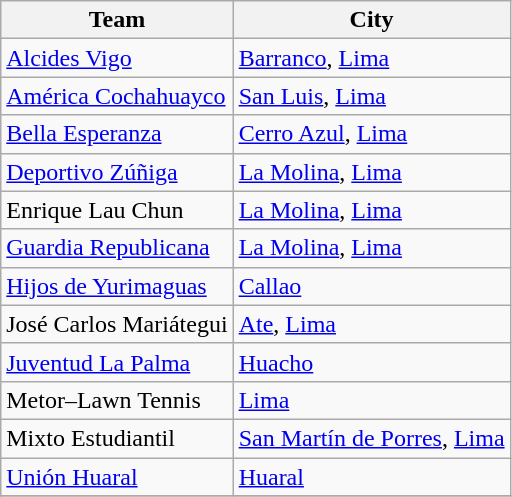<table class="wikitable sortable">
<tr>
<th>Team</th>
<th>City</th>
</tr>
<tr>
<td><a href='#'>Alcides Vigo</a></td>
<td><a href='#'>Barranco</a>, <a href='#'>Lima</a></td>
</tr>
<tr>
<td><a href='#'>América Cochahuayco</a></td>
<td><a href='#'>San Luis</a>, <a href='#'>Lima</a></td>
</tr>
<tr>
<td><a href='#'>Bella Esperanza</a></td>
<td><a href='#'>Cerro Azul</a>, <a href='#'>Lima</a></td>
</tr>
<tr>
<td><a href='#'>Deportivo Zúñiga</a></td>
<td><a href='#'>La Molina</a>, <a href='#'>Lima</a></td>
</tr>
<tr>
<td>Enrique Lau Chun</td>
<td><a href='#'>La Molina</a>, <a href='#'>Lima</a></td>
</tr>
<tr>
<td><a href='#'>Guardia Republicana</a></td>
<td><a href='#'>La Molina</a>, <a href='#'>Lima</a></td>
</tr>
<tr>
<td><a href='#'>Hijos de Yurimaguas</a></td>
<td><a href='#'>Callao</a></td>
</tr>
<tr>
<td>José Carlos Mariátegui</td>
<td><a href='#'>Ate</a>, <a href='#'>Lima</a></td>
</tr>
<tr>
<td><a href='#'>Juventud La Palma</a></td>
<td><a href='#'>Huacho</a></td>
</tr>
<tr>
<td>Metor–Lawn Tennis</td>
<td><a href='#'>Lima</a></td>
</tr>
<tr>
<td>Mixto Estudiantil</td>
<td><a href='#'>San Martín de Porres</a>, <a href='#'>Lima</a></td>
</tr>
<tr>
<td><a href='#'>Unión Huaral</a></td>
<td><a href='#'>Huaral</a></td>
</tr>
<tr>
</tr>
</table>
